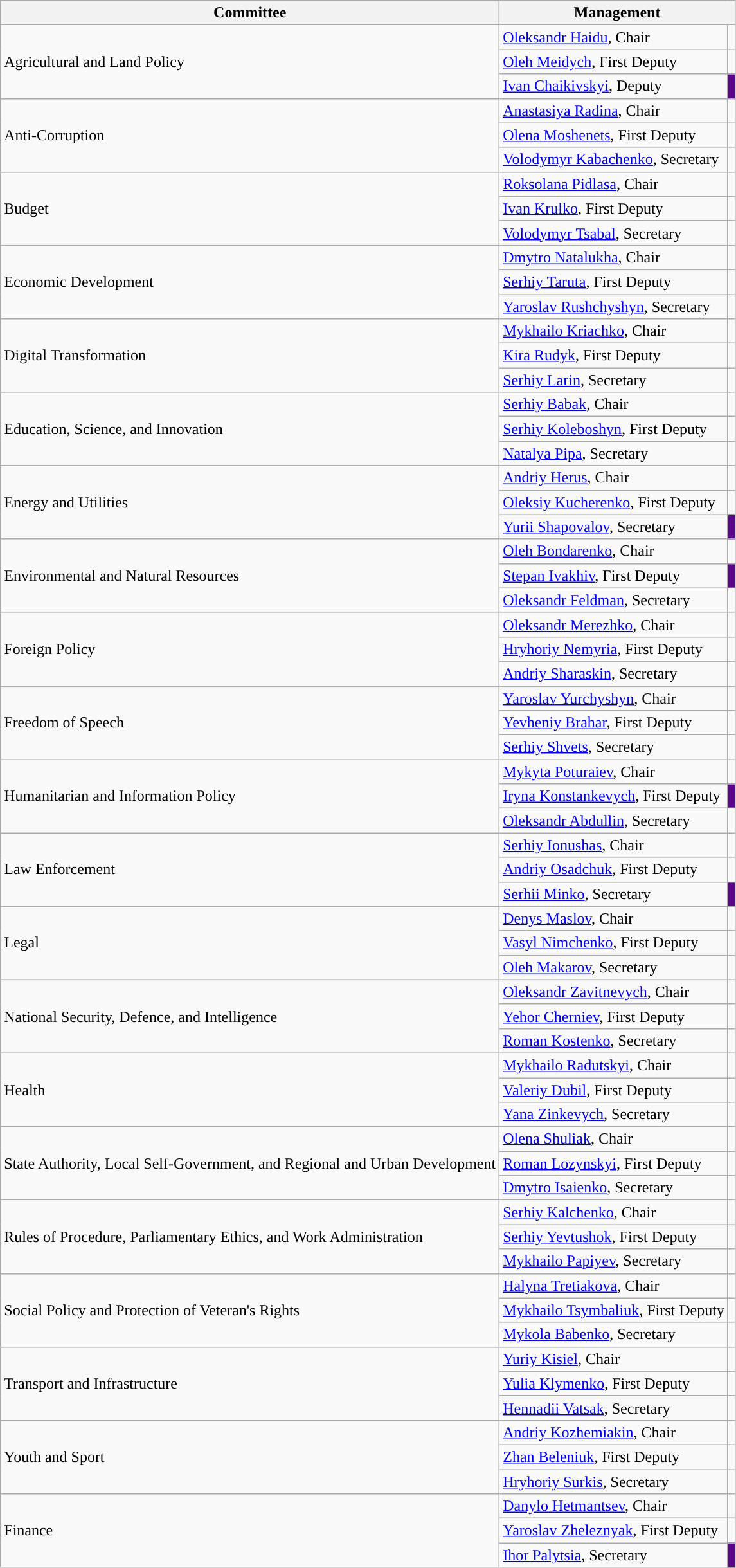<table class="wikitable">
<tr>
<th class="sortable">Committee</th>
<th colspan="2">Management</th>
</tr>
<tr>
<td rowspan="3">Agricultural and Land Policy</td>
<td><a href='#'>Oleksandr Haidu</a>, Chair</td>
<td style="background-color:"></td>
</tr>
<tr>
<td><a href='#'>Oleh Meidych</a>, First Deputy</td>
<td style="background-color:"></td>
</tr>
<tr>
<td><a href='#'>Ivan Chaikivskyi</a>, Deputy</td>
<td style="background-color:#5c068c"></td>
</tr>
<tr>
<td rowspan="3">Anti-Corruption</td>
<td><a href='#'>Anastasiya Radina</a>, Chair</td>
<td style="background-color:"></td>
</tr>
<tr>
<td><a href='#'>Olena Moshenets</a>, First Deputy</td>
<td style="background-color:"></td>
</tr>
<tr>
<td><a href='#'>Volodymyr Kabachenko</a>, Secretary</td>
<td style="background-color:"></td>
</tr>
<tr>
<td rowspan="3">Budget</td>
<td><a href='#'>Roksolana Pidlasa</a>, Chair</td>
<td style="background-color:"></td>
</tr>
<tr>
<td><a href='#'>Ivan Krulko</a>, First Deputy</td>
<td style="background-color:"></td>
</tr>
<tr>
<td><a href='#'>Volodymyr Tsabal</a>, Secretary</td>
<td style="background-color:"></td>
</tr>
<tr>
<td rowspan="3">Economic Development</td>
<td><a href='#'>Dmytro Natalukha</a>, Chair</td>
<td style="background-color:"></td>
</tr>
<tr>
<td><a href='#'>Serhiy Taruta</a>, First Deputy</td>
<td style="background-color:"></td>
</tr>
<tr>
<td><a href='#'>Yaroslav Rushchyshyn</a>, Secretary</td>
<td style="background-color:"></td>
</tr>
<tr>
<td rowspan="3">Digital Transformation</td>
<td><a href='#'>Mykhailo Kriachko</a>, Chair</td>
<td style="background-color:"></td>
</tr>
<tr>
<td><a href='#'>Kira Rudyk</a>, First Deputy</td>
<td style="background-color:"></td>
</tr>
<tr>
<td><a href='#'>Serhiy Larin</a>, Secretary</td>
<td style="background-color:"></td>
</tr>
<tr>
<td rowspan="3">Education, Science, and Innovation</td>
<td><a href='#'>Serhiy Babak</a>, Chair</td>
<td style="background-color:"></td>
</tr>
<tr>
<td><a href='#'>Serhiy Koleboshyn</a>, First Deputy</td>
<td style="background-color:"></td>
</tr>
<tr>
<td><a href='#'>Natalya Pipa</a>, Secretary</td>
<td style="background-color:"></td>
</tr>
<tr>
<td rowspan="3">Energy and Utilities</td>
<td><a href='#'>Andriy Herus</a>, Chair</td>
<td style="background-color:"></td>
</tr>
<tr>
<td><a href='#'>Oleksiy Kucherenko</a>, First Deputy</td>
<td style="background-color:"></td>
</tr>
<tr>
<td><a href='#'>Yurii Shapovalov</a>, Secretary</td>
<td style="background-color:#5c068c"></td>
</tr>
<tr>
<td rowspan="3">Environmental and Natural Resources</td>
<td><a href='#'>Oleh Bondarenko</a>, Chair</td>
<td style="background-color:"></td>
</tr>
<tr>
<td><a href='#'>Stepan Ivakhiv</a>, First Deputy</td>
<td style="background-color:#5c068c"></td>
</tr>
<tr>
<td><a href='#'>Oleksandr Feldman</a>, Secretary</td>
<td style="background-color:"></td>
</tr>
<tr>
<td rowspan="3">Foreign Policy</td>
<td><a href='#'>Oleksandr Merezhko</a>, Chair</td>
<td style="background-color:"></td>
</tr>
<tr>
<td><a href='#'>Hryhoriy Nemyria</a>, First Deputy</td>
<td style="background-color:"></td>
</tr>
<tr>
<td><a href='#'>Andriy Sharaskin</a>, Secretary</td>
<td style="background-color:"></td>
</tr>
<tr>
<td rowspan="3">Freedom of Speech</td>
<td><a href='#'>Yaroslav Yurchyshyn</a>, Chair</td>
<td style="background-color:"></td>
</tr>
<tr>
<td><a href='#'>Yevheniy Brahar</a>, First Deputy</td>
<td style="background-color:"></td>
</tr>
<tr>
<td><a href='#'>Serhiy Shvets</a>, Secretary</td>
<td style="background-color:"></td>
</tr>
<tr>
<td rowspan="3">Humanitarian and Information Policy</td>
<td><a href='#'>Mykyta Poturaiev</a>, Chair</td>
<td style="background-color:"></td>
</tr>
<tr>
<td><a href='#'>Iryna Konstankevych</a>, First Deputy</td>
<td style="background-color:#5c068c"></td>
</tr>
<tr>
<td><a href='#'>Oleksandr Abdullin</a>, Secretary</td>
<td style="background-color:"></td>
</tr>
<tr>
<td rowspan="3">Law Enforcement</td>
<td><a href='#'>Serhiy Ionushas</a>, Chair</td>
<td style="background-color:"></td>
</tr>
<tr>
<td><a href='#'>Andriy Osadchuk</a>, First Deputy</td>
<td style="background-color:"></td>
</tr>
<tr>
<td><a href='#'>Serhii Minko</a>, Secretary</td>
<td style="background-color:#5c068c"></td>
</tr>
<tr>
<td rowspan="3">Legal</td>
<td><a href='#'>Denys Maslov</a>, Chair</td>
<td style="background-color:"></td>
</tr>
<tr>
<td><a href='#'>Vasyl Nimchenko</a>, First Deputy</td>
<td style="background-color:"></td>
</tr>
<tr>
<td><a href='#'>Oleh Makarov</a>, Secretary</td>
<td style="background-color:"></td>
</tr>
<tr>
<td rowspan="3">National Security, Defence, and Intelligence</td>
<td><a href='#'>Oleksandr Zavitnevych</a>, Chair</td>
<td style="background-color:"></td>
</tr>
<tr>
<td><a href='#'>Yehor Cherniev</a>, First Deputy</td>
<td style="background-color:"></td>
</tr>
<tr>
<td><a href='#'>Roman Kostenko</a>, Secretary</td>
<td style="background-color:"></td>
</tr>
<tr>
<td rowspan="3">Health</td>
<td><a href='#'>Mykhailo Radutskyi</a>, Chair</td>
<td style="background-color:"></td>
</tr>
<tr>
<td><a href='#'>Valeriy Dubil</a>, First Deputy</td>
<td style="background-color:"></td>
</tr>
<tr>
<td><a href='#'>Yana Zinkevych</a>, Secretary</td>
<td style="background-color:"></td>
</tr>
<tr>
<td rowspan="3">State Authority, Local Self-Government, and Regional and Urban Development</td>
<td><a href='#'>Olena Shuliak</a>, Chair</td>
<td style="background-color:"></td>
</tr>
<tr>
<td><a href='#'>Roman Lozynskyi</a>, First Deputy</td>
<td style="background-color:"></td>
</tr>
<tr>
<td><a href='#'>Dmytro Isaienko</a>, Secretary</td>
<td style="background-color:"></td>
</tr>
<tr>
<td rowspan="3">Rules of Procedure, Parliamentary Ethics, and Work Administration</td>
<td><a href='#'>Serhiy Kalchenko</a>, Chair</td>
<td style="background-color:"></td>
</tr>
<tr>
<td><a href='#'>Serhiy Yevtushok</a>, First Deputy</td>
<td style="background-color:"></td>
</tr>
<tr>
<td><a href='#'>Mykhailo Papiyev</a>, Secretary</td>
<td style="background-color:"></td>
</tr>
<tr>
<td rowspan="3">Social Policy and Protection of Veteran's Rights</td>
<td><a href='#'>Halyna Tretiakova</a>, Chair</td>
<td style="background-color:"></td>
</tr>
<tr>
<td><a href='#'>Mykhailo Tsymbaliuk</a>, First Deputy</td>
<td style="background-color:"></td>
</tr>
<tr>
<td><a href='#'>Mykola Babenko</a>, Secretary</td>
<td style="background-color:"></td>
</tr>
<tr>
<td rowspan="3">Transport and Infrastructure</td>
<td><a href='#'>Yuriy Kisiel</a>, Chair</td>
<td style="background-color:"></td>
</tr>
<tr>
<td><a href='#'>Yulia Klymenko</a>, First Deputy</td>
<td style="background-color:"></td>
</tr>
<tr>
<td><a href='#'>Hennadii Vatsak</a>, Secretary</td>
<td style="background-color:"></td>
</tr>
<tr>
<td rowspan="3">Youth and Sport</td>
<td><a href='#'>Andriy Kozhemiakin</a>, Chair</td>
<td style="background-color:"></td>
</tr>
<tr>
<td><a href='#'>Zhan Beleniuk</a>, First Deputy</td>
<td style="background-color:"></td>
</tr>
<tr>
<td><a href='#'>Hryhoriy Surkis</a>, Secretary</td>
<td style="background-color:"></td>
</tr>
<tr>
<td rowspan="3">Finance</td>
<td><a href='#'>Danylo Hetmantsev</a>, Chair</td>
<td style="background-color:"></td>
</tr>
<tr>
<td><a href='#'>Yaroslav Zheleznyak</a>, First Deputy</td>
<td style="background-color:"></td>
</tr>
<tr>
<td><a href='#'>Ihor Palytsia</a>, Secretary</td>
<td style="background-color:#5c068c"></td>
</tr>
</table>
